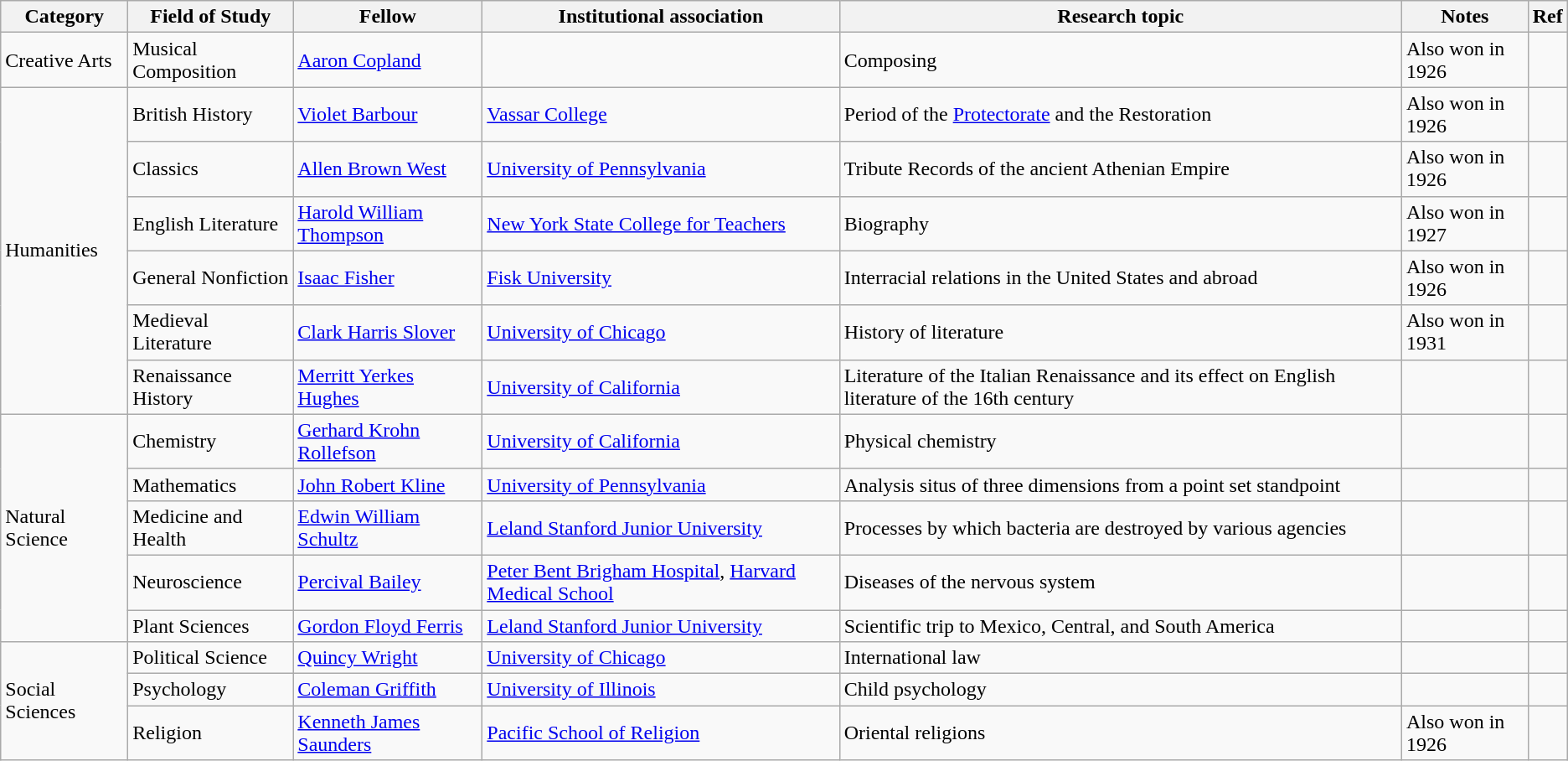<table class="wikitable sortable static-row-numbers static-row-header-text">
<tr>
<th>Category</th>
<th>Field of Study</th>
<th>Fellow</th>
<th>Institutional association </th>
<th>Research topic</th>
<th>Notes</th>
<th class="unsortable">Ref</th>
</tr>
<tr>
<td>Creative Arts</td>
<td>Musical Composition</td>
<td><a href='#'>Aaron Copland</a></td>
<td></td>
<td>Composing</td>
<td>Also won in 1926</td>
<td></td>
</tr>
<tr>
<td rowspan="6">Humanities</td>
<td>British History</td>
<td><a href='#'>Violet Barbour</a></td>
<td><a href='#'>Vassar College</a></td>
<td>Period of the <a href='#'>Protectorate</a> and the Restoration</td>
<td>Also won in 1926</td>
<td></td>
</tr>
<tr>
<td>Classics</td>
<td><a href='#'>Allen Brown West</a></td>
<td><a href='#'>University of Pennsylvania</a></td>
<td>Tribute Records of the ancient Athenian Empire</td>
<td>Also won in 1926</td>
<td></td>
</tr>
<tr>
<td>English Literature</td>
<td><a href='#'>Harold William Thompson</a></td>
<td><a href='#'>New York State College for Teachers</a></td>
<td>Biography</td>
<td>Also won in 1927</td>
<td></td>
</tr>
<tr>
<td>General Nonfiction</td>
<td><a href='#'>Isaac Fisher</a></td>
<td><a href='#'>Fisk University</a></td>
<td>Interracial relations in the United States and abroad</td>
<td>Also won in 1926</td>
<td></td>
</tr>
<tr>
<td>Medieval Literature</td>
<td><a href='#'>Clark Harris Slover</a></td>
<td><a href='#'>University of Chicago</a></td>
<td>History of literature</td>
<td>Also won in 1931</td>
<td></td>
</tr>
<tr>
<td>Renaissance History</td>
<td><a href='#'>Merritt Yerkes Hughes</a></td>
<td><a href='#'>University of California</a></td>
<td>Literature of the Italian Renaissance and its effect on English literature of the 16th century</td>
<td></td>
<td></td>
</tr>
<tr>
<td rowspan="5">Natural Science</td>
<td>Chemistry</td>
<td><a href='#'>Gerhard Krohn Rollefson</a></td>
<td><a href='#'>University of California</a></td>
<td>Physical chemistry</td>
<td></td>
<td></td>
</tr>
<tr>
<td>Mathematics</td>
<td><a href='#'>John Robert Kline</a></td>
<td><a href='#'>University of Pennsylvania</a></td>
<td>Analysis situs of three dimensions from a point set standpoint</td>
<td></td>
<td></td>
</tr>
<tr>
<td>Medicine and Health</td>
<td><a href='#'>Edwin William Schultz</a></td>
<td><a href='#'>Leland Stanford Junior University</a></td>
<td>Processes by which bacteria are destroyed by various agencies</td>
<td></td>
<td></td>
</tr>
<tr>
<td>Neuroscience</td>
<td><a href='#'>Percival Bailey</a></td>
<td><a href='#'>Peter Bent Brigham Hospital</a>, <a href='#'>Harvard Medical School</a></td>
<td>Diseases of the nervous system</td>
<td></td>
<td></td>
</tr>
<tr>
<td>Plant Sciences</td>
<td><a href='#'>Gordon Floyd Ferris</a></td>
<td><a href='#'>Leland Stanford Junior University</a></td>
<td>Scientific trip to Mexico, Central, and South America</td>
<td></td>
<td></td>
</tr>
<tr>
<td rowspan="3">Social Sciences</td>
<td>Political Science</td>
<td><a href='#'>Quincy Wright</a></td>
<td><a href='#'>University of Chicago</a></td>
<td>International law</td>
<td></td>
<td></td>
</tr>
<tr>
<td>Psychology</td>
<td><a href='#'>Coleman Griffith</a></td>
<td><a href='#'>University of Illinois</a></td>
<td>Child psychology</td>
<td></td>
<td></td>
</tr>
<tr>
<td>Religion</td>
<td><a href='#'>Kenneth James Saunders</a></td>
<td><a href='#'>Pacific School of Religion</a></td>
<td>Oriental religions</td>
<td>Also won in 1926</td>
<td></td>
</tr>
</table>
